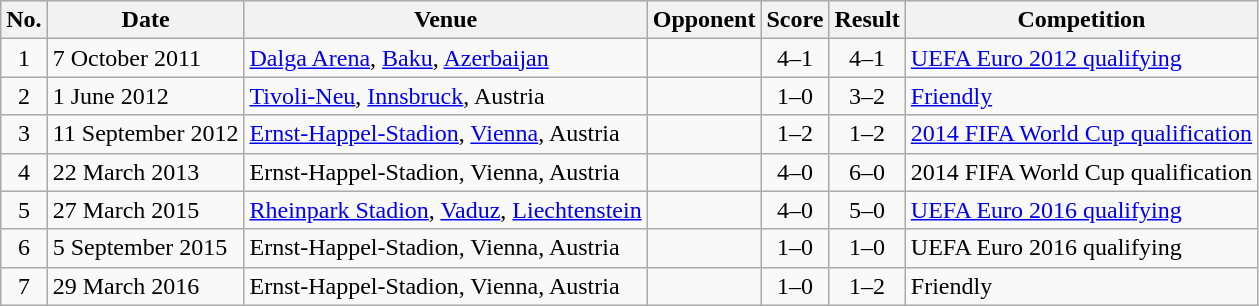<table class="wikitable sortable">
<tr>
<th scope="col">No.</th>
<th scope="col">Date</th>
<th scope="col">Venue</th>
<th scope="col">Opponent</th>
<th scope="col">Score</th>
<th scope="col">Result</th>
<th scope="col">Competition</th>
</tr>
<tr>
<td style="text-align:center">1</td>
<td>7 October 2011</td>
<td><a href='#'>Dalga Arena</a>, <a href='#'>Baku</a>, <a href='#'>Azerbaijan</a></td>
<td></td>
<td style="text-align:center">4–1</td>
<td style="text-align:center">4–1</td>
<td><a href='#'>UEFA Euro 2012 qualifying</a></td>
</tr>
<tr>
<td style="text-align:center">2</td>
<td>1 June 2012</td>
<td><a href='#'>Tivoli-Neu</a>, <a href='#'>Innsbruck</a>, Austria</td>
<td></td>
<td style="text-align:center">1–0</td>
<td style="text-align:center">3–2</td>
<td><a href='#'>Friendly</a></td>
</tr>
<tr>
<td style="text-align:center">3</td>
<td>11 September 2012</td>
<td><a href='#'>Ernst-Happel-Stadion</a>, <a href='#'>Vienna</a>, Austria</td>
<td></td>
<td style="text-align:center">1–2</td>
<td style="text-align:center">1–2</td>
<td><a href='#'>2014 FIFA World Cup qualification</a></td>
</tr>
<tr>
<td style="text-align:center">4</td>
<td>22 March 2013</td>
<td>Ernst-Happel-Stadion, Vienna, Austria</td>
<td></td>
<td style="text-align:center">4–0</td>
<td style="text-align:center">6–0</td>
<td>2014 FIFA World Cup qualification</td>
</tr>
<tr>
<td style="text-align:center">5</td>
<td>27 March 2015</td>
<td><a href='#'>Rheinpark Stadion</a>, <a href='#'>Vaduz</a>, <a href='#'>Liechtenstein</a></td>
<td></td>
<td style="text-align:center">4–0</td>
<td style="text-align:center">5–0</td>
<td><a href='#'>UEFA Euro 2016 qualifying</a></td>
</tr>
<tr>
<td style="text-align:center">6</td>
<td>5 September 2015</td>
<td>Ernst-Happel-Stadion, Vienna, Austria</td>
<td></td>
<td style="text-align:center">1–0</td>
<td style="text-align:center">1–0</td>
<td>UEFA Euro 2016 qualifying</td>
</tr>
<tr>
<td style="text-align:center">7</td>
<td>29 March 2016</td>
<td>Ernst-Happel-Stadion, Vienna, Austria</td>
<td></td>
<td style="text-align:center">1–0</td>
<td style="text-align:center">1–2</td>
<td>Friendly</td>
</tr>
</table>
